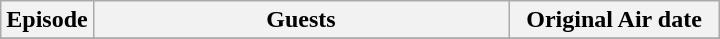<table class="wikitable plainrowheaders" width="480">
<tr>
<th width="10%">Episode</th>
<th width="60%">Guests</th>
<th width="30%">Original Air date</th>
</tr>
<tr>
</tr>
</table>
